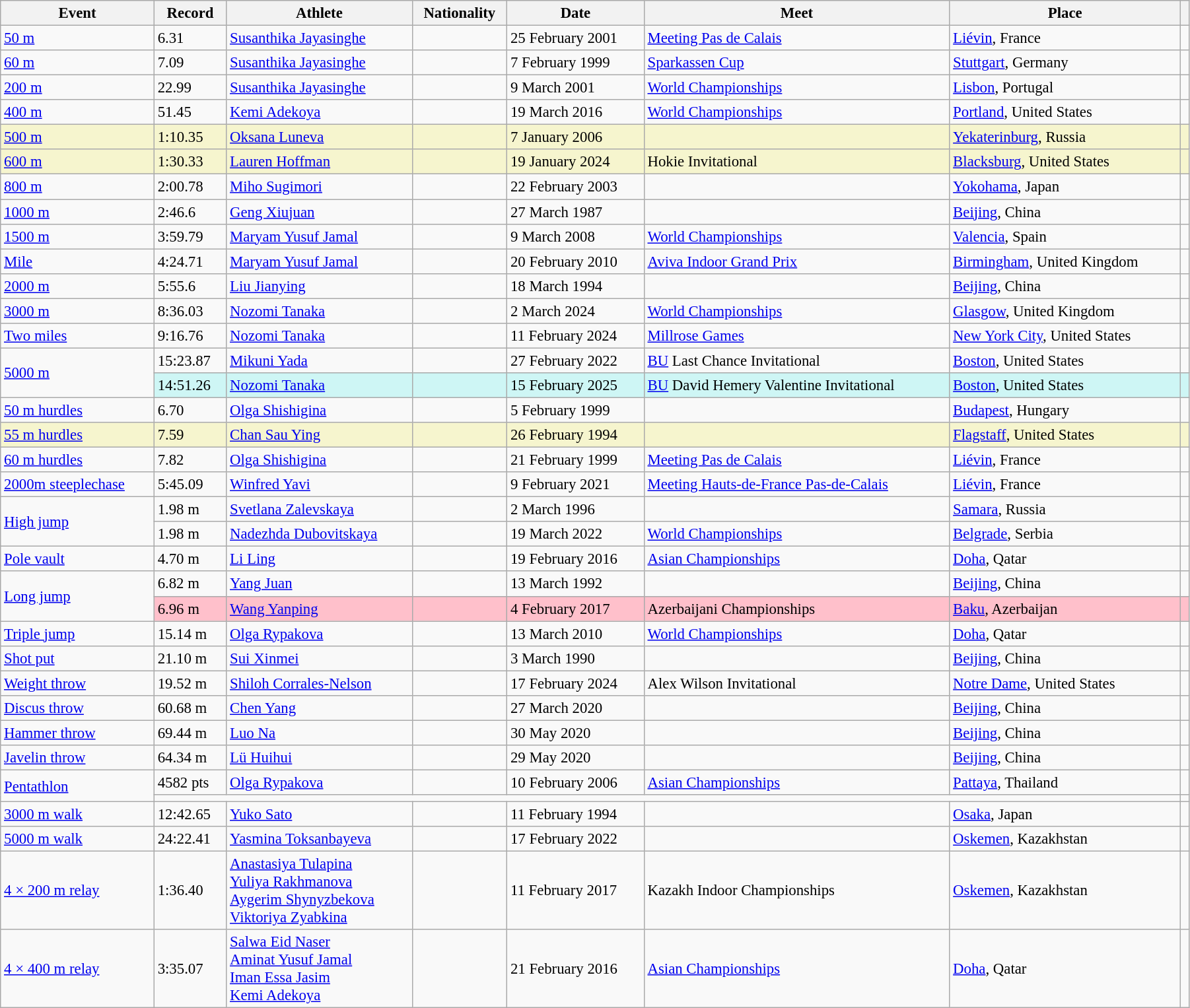<table class="wikitable" style="font-size:95%; width: 95%;">
<tr>
<th>Event</th>
<th>Record</th>
<th>Athlete</th>
<th>Nationality</th>
<th>Date</th>
<th>Meet</th>
<th>Place</th>
<th></th>
</tr>
<tr>
<td><a href='#'>50 m</a></td>
<td>6.31</td>
<td><a href='#'>Susanthika Jayasinghe</a></td>
<td></td>
<td>25 February 2001</td>
<td><a href='#'>Meeting Pas de Calais</a></td>
<td><a href='#'>Liévin</a>, France</td>
<td></td>
</tr>
<tr>
<td><a href='#'>60 m</a></td>
<td>7.09</td>
<td><a href='#'>Susanthika Jayasinghe</a></td>
<td></td>
<td>7 February 1999</td>
<td><a href='#'>Sparkassen Cup</a></td>
<td><a href='#'>Stuttgart</a>, Germany</td>
<td></td>
</tr>
<tr>
<td><a href='#'>200 m</a></td>
<td>22.99</td>
<td><a href='#'>Susanthika Jayasinghe</a></td>
<td></td>
<td>9 March 2001</td>
<td><a href='#'>World Championships</a></td>
<td><a href='#'>Lisbon</a>, Portugal</td>
<td></td>
</tr>
<tr>
<td><a href='#'>400 m</a></td>
<td>51.45</td>
<td><a href='#'>Kemi Adekoya</a></td>
<td></td>
<td>19 March 2016</td>
<td><a href='#'>World Championships</a></td>
<td><a href='#'>Portland</a>, United States</td>
<td></td>
</tr>
<tr style="background:#f6F5CE;">
<td><a href='#'>500 m</a></td>
<td>1:10.35</td>
<td><a href='#'>Oksana Luneva</a></td>
<td></td>
<td>7 January 2006</td>
<td></td>
<td><a href='#'>Yekaterinburg</a>, Russia</td>
<td></td>
</tr>
<tr style="background:#f6F5CE;">
<td><a href='#'>600 m</a></td>
<td>1:30.33</td>
<td><a href='#'>Lauren Hoffman</a></td>
<td></td>
<td>19 January 2024</td>
<td>Hokie Invitational</td>
<td><a href='#'>Blacksburg</a>, United States</td>
<td></td>
</tr>
<tr>
<td><a href='#'>800 m</a></td>
<td>2:00.78</td>
<td><a href='#'>Miho Sugimori</a></td>
<td></td>
<td>22 February 2003</td>
<td></td>
<td><a href='#'>Yokohama</a>, Japan</td>
<td></td>
</tr>
<tr>
<td><a href='#'>1000 m</a></td>
<td>2:46.6 </td>
<td><a href='#'>Geng Xiujuan</a></td>
<td></td>
<td>27 March 1987</td>
<td></td>
<td><a href='#'>Beijing</a>, China</td>
<td></td>
</tr>
<tr>
<td><a href='#'>1500 m</a></td>
<td>3:59.79</td>
<td><a href='#'>Maryam Yusuf Jamal</a></td>
<td></td>
<td>9 March 2008</td>
<td><a href='#'>World Championships</a></td>
<td><a href='#'>Valencia</a>, Spain</td>
<td></td>
</tr>
<tr>
<td><a href='#'>Mile</a></td>
<td>4:24.71</td>
<td><a href='#'>Maryam Yusuf Jamal</a></td>
<td></td>
<td>20 February 2010</td>
<td><a href='#'>Aviva Indoor Grand Prix</a></td>
<td><a href='#'>Birmingham</a>, United Kingdom</td>
<td></td>
</tr>
<tr>
<td><a href='#'>2000 m</a></td>
<td>5:55.6 </td>
<td><a href='#'>Liu Jianying</a></td>
<td></td>
<td>18 March 1994</td>
<td></td>
<td><a href='#'>Beijing</a>, China</td>
<td></td>
</tr>
<tr>
<td><a href='#'>3000 m</a></td>
<td>8:36.03</td>
<td><a href='#'>Nozomi Tanaka</a></td>
<td></td>
<td>2 March 2024</td>
<td><a href='#'>World Championships</a></td>
<td><a href='#'>Glasgow</a>, United Kingdom</td>
<td></td>
</tr>
<tr>
<td><a href='#'>Two miles</a></td>
<td>9:16.76</td>
<td><a href='#'>Nozomi Tanaka</a></td>
<td></td>
<td>11 February 2024</td>
<td><a href='#'>Millrose Games</a></td>
<td><a href='#'>New York City</a>, United States</td>
<td></td>
</tr>
<tr>
<td rowspan=2><a href='#'>5000 m</a></td>
<td>15:23.87</td>
<td><a href='#'>Mikuni Yada</a></td>
<td></td>
<td>27 February 2022</td>
<td><a href='#'>BU</a> Last Chance Invitational</td>
<td><a href='#'>Boston</a>, United States</td>
<td></td>
</tr>
<tr style="background:#CEF6F5">
<td>14:51.26</td>
<td><a href='#'>Nozomi Tanaka</a></td>
<td></td>
<td>15 February 2025</td>
<td><a href='#'>BU</a> David Hemery Valentine Invitational</td>
<td><a href='#'>Boston</a>, United States</td>
<td></td>
</tr>
<tr>
<td><a href='#'>50 m hurdles</a></td>
<td>6.70</td>
<td><a href='#'>Olga Shishigina</a></td>
<td></td>
<td>5 February 1999</td>
<td></td>
<td><a href='#'>Budapest</a>, Hungary</td>
<td></td>
</tr>
<tr style="background:#f6F5CE;">
<td><a href='#'>55 m hurdles</a></td>
<td>7.59 </td>
<td><a href='#'>Chan Sau Ying</a></td>
<td></td>
<td>26 February 1994</td>
<td></td>
<td><a href='#'>Flagstaff</a>, United States</td>
<td></td>
</tr>
<tr>
<td><a href='#'>60 m hurdles</a></td>
<td>7.82</td>
<td><a href='#'>Olga Shishigina</a></td>
<td></td>
<td>21 February 1999</td>
<td><a href='#'>Meeting Pas de Calais</a></td>
<td><a href='#'>Liévin</a>, France</td>
<td></td>
</tr>
<tr>
<td><a href='#'>2000m steeplechase</a></td>
<td>5:45.09</td>
<td><a href='#'>Winfred Yavi</a></td>
<td></td>
<td>9 February 2021</td>
<td><a href='#'>Meeting Hauts-de-France Pas-de-Calais</a></td>
<td><a href='#'>Liévin</a>, France</td>
<td></td>
</tr>
<tr>
<td rowspan="2"><a href='#'>High jump</a></td>
<td>1.98 m</td>
<td><a href='#'>Svetlana Zalevskaya</a></td>
<td></td>
<td>2 March 1996</td>
<td></td>
<td><a href='#'>Samara</a>, Russia</td>
<td></td>
</tr>
<tr>
<td>1.98 m</td>
<td><a href='#'>Nadezhda Dubovitskaya</a></td>
<td></td>
<td>19 March 2022</td>
<td><a href='#'>World Championships</a></td>
<td><a href='#'>Belgrade</a>, Serbia</td>
<td></td>
</tr>
<tr>
<td><a href='#'>Pole vault</a></td>
<td>4.70 m</td>
<td><a href='#'>Li Ling</a></td>
<td></td>
<td>19 February 2016</td>
<td><a href='#'>Asian Championships</a></td>
<td><a href='#'>Doha</a>, Qatar</td>
<td></td>
</tr>
<tr>
<td rowspan=2><a href='#'>Long jump</a></td>
<td>6.82 m</td>
<td><a href='#'>Yang Juan</a></td>
<td></td>
<td>13 March 1992</td>
<td></td>
<td><a href='#'>Beijing</a>, China</td>
<td></td>
</tr>
<tr style="background:pink">
<td>6.96 m</td>
<td><a href='#'>Wang Yanping</a></td>
<td></td>
<td>4 February 2017</td>
<td>Azerbaijani Championships</td>
<td><a href='#'>Baku</a>, Azerbaijan</td>
<td></td>
</tr>
<tr>
<td><a href='#'>Triple jump</a></td>
<td>15.14 m</td>
<td><a href='#'>Olga Rypakova</a></td>
<td></td>
<td>13 March 2010</td>
<td><a href='#'>World Championships</a></td>
<td><a href='#'>Doha</a>, Qatar</td>
<td></td>
</tr>
<tr>
<td><a href='#'>Shot put</a></td>
<td>21.10 m</td>
<td><a href='#'>Sui Xinmei</a></td>
<td></td>
<td>3 March 1990</td>
<td></td>
<td><a href='#'>Beijing</a>, China</td>
<td></td>
</tr>
<tr>
<td><a href='#'>Weight throw</a></td>
<td>19.52 m</td>
<td><a href='#'>Shiloh Corrales-Nelson</a></td>
<td></td>
<td>17 February 2024</td>
<td>Alex Wilson Invitational</td>
<td><a href='#'>Notre Dame</a>, United States</td>
<td></td>
</tr>
<tr>
<td><a href='#'>Discus throw</a></td>
<td>60.68 m</td>
<td><a href='#'>Chen Yang</a></td>
<td></td>
<td>27 March 2020</td>
<td></td>
<td><a href='#'>Beijing</a>, China</td>
<td></td>
</tr>
<tr>
<td><a href='#'>Hammer throw</a></td>
<td>69.44 m</td>
<td><a href='#'>Luo Na</a></td>
<td></td>
<td>30 May 2020</td>
<td></td>
<td><a href='#'>Beijing</a>, China</td>
<td></td>
</tr>
<tr>
<td><a href='#'>Javelin throw</a></td>
<td>64.34 m</td>
<td><a href='#'>Lü Huihui</a></td>
<td></td>
<td>29 May 2020</td>
<td></td>
<td><a href='#'>Beijing</a>, China</td>
<td></td>
</tr>
<tr>
<td rowspan=2><a href='#'>Pentathlon</a></td>
<td>4582 pts</td>
<td><a href='#'>Olga Rypakova</a></td>
<td></td>
<td>10 February 2006</td>
<td><a href='#'>Asian Championships</a></td>
<td><a href='#'>Pattaya</a>, Thailand</td>
<td></td>
</tr>
<tr>
<td colspan=6></td>
<td></td>
</tr>
<tr>
<td><a href='#'>3000 m walk</a></td>
<td>12:42.65</td>
<td><a href='#'>Yuko Sato</a></td>
<td></td>
<td>11 February 1994</td>
<td></td>
<td><a href='#'>Osaka</a>, Japan</td>
<td></td>
</tr>
<tr>
<td><a href='#'>5000 m walk</a></td>
<td>24:22.41</td>
<td><a href='#'>Yasmina Toksanbayeva</a></td>
<td></td>
<td>17 February 2022</td>
<td></td>
<td><a href='#'>Oskemen</a>, Kazakhstan</td>
<td></td>
</tr>
<tr>
<td><a href='#'>4 × 200 m relay</a></td>
<td>1:36.40</td>
<td><a href='#'>Anastasiya Tulapina</a><br><a href='#'>Yuliya Rakhmanova</a><br><a href='#'>Aygerim Shynyzbekova</a><br><a href='#'>Viktoriya Zyabkina</a></td>
<td></td>
<td>11 February 2017</td>
<td>Kazakh Indoor Championships</td>
<td><a href='#'>Oskemen</a>, Kazakhstan</td>
<td></td>
</tr>
<tr>
<td><a href='#'>4 × 400 m relay</a></td>
<td>3:35.07</td>
<td><a href='#'>Salwa Eid Naser</a><br><a href='#'>Aminat Yusuf Jamal</a><br><a href='#'>Iman Essa Jasim</a><br><a href='#'>Kemi Adekoya</a></td>
<td></td>
<td>21 February 2016</td>
<td><a href='#'>Asian Championships</a></td>
<td><a href='#'>Doha</a>, Qatar</td>
<td></td>
</tr>
</table>
